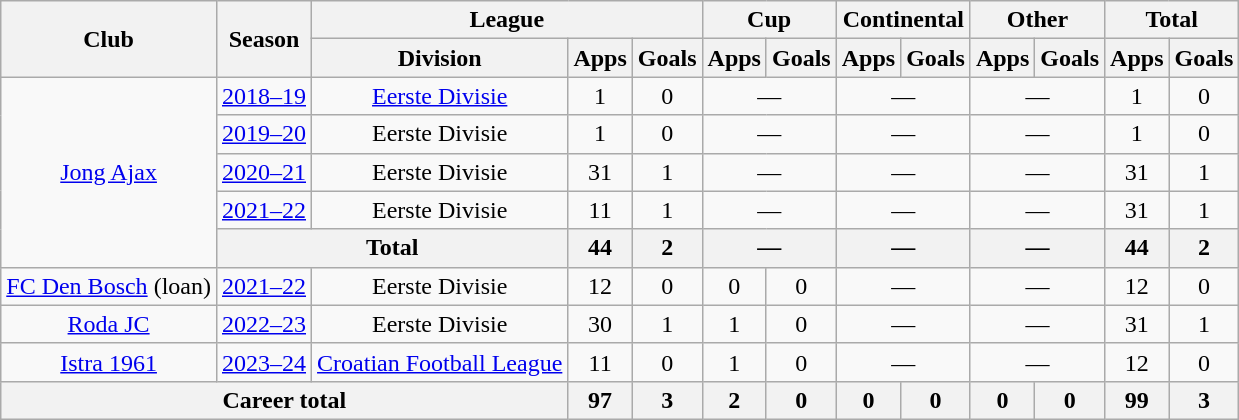<table class="wikitable" style="text-align:center">
<tr>
<th rowspan="2">Club</th>
<th rowspan="2">Season</th>
<th colspan="3">League</th>
<th colspan="2">Cup</th>
<th colspan="2">Continental</th>
<th colspan="2">Other</th>
<th colspan="2">Total</th>
</tr>
<tr>
<th>Division</th>
<th>Apps</th>
<th>Goals</th>
<th>Apps</th>
<th>Goals</th>
<th>Apps</th>
<th>Goals</th>
<th>Apps</th>
<th>Goals</th>
<th>Apps</th>
<th>Goals</th>
</tr>
<tr>
<td rowspan="5"><a href='#'>Jong Ajax</a></td>
<td><a href='#'>2018–19</a></td>
<td><a href='#'>Eerste Divisie</a></td>
<td>1</td>
<td>0</td>
<td colspan="2">—</td>
<td colspan="2">—</td>
<td colspan="2">—</td>
<td>1</td>
<td>0</td>
</tr>
<tr>
<td><a href='#'>2019–20</a></td>
<td>Eerste Divisie</td>
<td>1</td>
<td>0</td>
<td colspan="2">—</td>
<td colspan="2">—</td>
<td colspan="2">—</td>
<td>1</td>
<td>0</td>
</tr>
<tr>
<td><a href='#'>2020–21</a></td>
<td>Eerste Divisie</td>
<td>31</td>
<td>1</td>
<td colspan="2">—</td>
<td colspan="2">—</td>
<td colspan="2">—</td>
<td>31</td>
<td>1</td>
</tr>
<tr>
<td><a href='#'>2021–22</a></td>
<td>Eerste Divisie</td>
<td>11</td>
<td>1</td>
<td colspan="2">—</td>
<td colspan="2">—</td>
<td colspan="2">—</td>
<td>31</td>
<td>1</td>
</tr>
<tr>
<th colspan="2">Total</th>
<th>44</th>
<th>2</th>
<th colspan="2">—</th>
<th colspan="2">—</th>
<th colspan="2">—</th>
<th>44</th>
<th>2</th>
</tr>
<tr>
<td><a href='#'>FC Den Bosch</a> (loan)</td>
<td><a href='#'>2021–22</a></td>
<td>Eerste Divisie</td>
<td>12</td>
<td>0</td>
<td>0</td>
<td>0</td>
<td colspan="2">—</td>
<td colspan="2">—</td>
<td>12</td>
<td>0</td>
</tr>
<tr>
<td><a href='#'>Roda JC</a></td>
<td><a href='#'>2022–23</a></td>
<td>Eerste Divisie</td>
<td>30</td>
<td>1</td>
<td>1</td>
<td>0</td>
<td colspan="2">—</td>
<td colspan="2">—</td>
<td>31</td>
<td>1</td>
</tr>
<tr>
<td><a href='#'>Istra 1961</a></td>
<td><a href='#'>2023–24</a></td>
<td><a href='#'>Croatian Football League</a></td>
<td>11</td>
<td>0</td>
<td>1</td>
<td>0</td>
<td colspan="2">—</td>
<td colspan="2">—</td>
<td>12</td>
<td>0</td>
</tr>
<tr>
<th colspan="3">Career total</th>
<th>97</th>
<th>3</th>
<th>2</th>
<th>0</th>
<th>0</th>
<th>0</th>
<th>0</th>
<th>0</th>
<th>99</th>
<th>3</th>
</tr>
</table>
